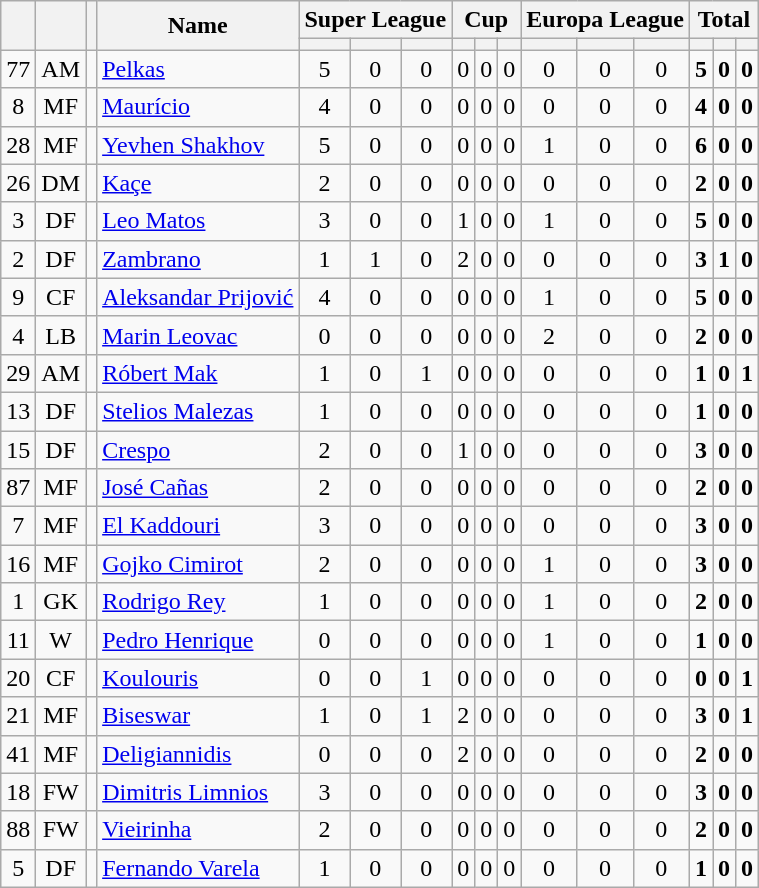<table class="wikitable sortable" style="text-align:center">
<tr>
<th rowspan=2></th>
<th rowspan=2></th>
<th rowspan=2></th>
<th rowspan=2>Name</th>
<th colspan=3>Super League</th>
<th colspan=3>Cup</th>
<th colspan=3>Europa League</th>
<th colspan=3>Total</th>
</tr>
<tr>
<th></th>
<th></th>
<th></th>
<th></th>
<th></th>
<th></th>
<th></th>
<th></th>
<th></th>
<th></th>
<th></th>
<th></th>
</tr>
<tr>
<td>77</td>
<td>AM</td>
<td></td>
<td align=left><a href='#'>Pelkas</a></td>
<td>5</td>
<td>0</td>
<td>0</td>
<td>0</td>
<td>0</td>
<td>0</td>
<td>0</td>
<td>0</td>
<td>0</td>
<td><strong>5</strong></td>
<td><strong>0</strong></td>
<td><strong>0</strong></td>
</tr>
<tr>
<td>8</td>
<td>MF</td>
<td></td>
<td align=left><a href='#'>Maurício</a></td>
<td>4</td>
<td>0</td>
<td>0</td>
<td>0</td>
<td>0</td>
<td>0</td>
<td>0</td>
<td>0</td>
<td>0</td>
<td><strong>4</strong></td>
<td><strong>0</strong></td>
<td><strong>0</strong></td>
</tr>
<tr>
<td>28</td>
<td>MF</td>
<td></td>
<td align=left><a href='#'>Yevhen Shakhov</a></td>
<td>5</td>
<td>0</td>
<td>0</td>
<td>0</td>
<td>0</td>
<td>0</td>
<td>1</td>
<td>0</td>
<td>0</td>
<td><strong>6</strong></td>
<td><strong>0</strong></td>
<td><strong>0</strong></td>
</tr>
<tr>
<td>26</td>
<td>DM</td>
<td></td>
<td align=left><a href='#'>Kaçe</a></td>
<td>2</td>
<td>0</td>
<td>0</td>
<td>0</td>
<td>0</td>
<td>0</td>
<td>0</td>
<td>0</td>
<td>0</td>
<td><strong>2</strong></td>
<td><strong>0</strong></td>
<td><strong>0</strong></td>
</tr>
<tr>
<td>3</td>
<td>DF</td>
<td></td>
<td align=left><a href='#'>Leo Matos</a></td>
<td>3</td>
<td>0</td>
<td>0</td>
<td>1</td>
<td>0</td>
<td>0</td>
<td>1</td>
<td>0</td>
<td>0</td>
<td><strong>5</strong></td>
<td><strong>0</strong></td>
<td><strong>0</strong></td>
</tr>
<tr>
<td>2</td>
<td>DF</td>
<td></td>
<td align=left><a href='#'>Zambrano</a></td>
<td>1</td>
<td>1</td>
<td>0</td>
<td>2</td>
<td>0</td>
<td>0</td>
<td>0</td>
<td>0</td>
<td>0</td>
<td><strong>3</strong></td>
<td><strong>1</strong></td>
<td><strong>0</strong></td>
</tr>
<tr>
<td>9</td>
<td>CF</td>
<td></td>
<td align=left><a href='#'>Aleksandar Prijović</a></td>
<td>4</td>
<td>0</td>
<td>0</td>
<td>0</td>
<td>0</td>
<td>0</td>
<td>1</td>
<td>0</td>
<td>0</td>
<td><strong>5</strong></td>
<td><strong>0</strong></td>
<td><strong>0</strong></td>
</tr>
<tr>
<td>4</td>
<td>LB</td>
<td></td>
<td align=left><a href='#'>Marin Leovac</a></td>
<td>0</td>
<td>0</td>
<td>0</td>
<td>0</td>
<td>0</td>
<td>0</td>
<td>2</td>
<td>0</td>
<td>0</td>
<td><strong>2</strong></td>
<td><strong>0</strong></td>
<td><strong>0</strong></td>
</tr>
<tr>
<td>29</td>
<td>AM</td>
<td></td>
<td align=left><a href='#'>Róbert Mak</a></td>
<td>1</td>
<td>0</td>
<td>1</td>
<td>0</td>
<td>0</td>
<td>0</td>
<td>0</td>
<td>0</td>
<td>0</td>
<td><strong>1</strong></td>
<td><strong>0</strong></td>
<td><strong>1</strong></td>
</tr>
<tr>
<td>13</td>
<td>DF</td>
<td></td>
<td align=left><a href='#'>Stelios Malezas</a></td>
<td>1</td>
<td>0</td>
<td>0</td>
<td>0</td>
<td>0</td>
<td>0</td>
<td>0</td>
<td>0</td>
<td>0</td>
<td><strong>1</strong></td>
<td><strong>0</strong></td>
<td><strong>0</strong></td>
</tr>
<tr>
<td>15</td>
<td>DF</td>
<td></td>
<td align=left><a href='#'>Crespo</a></td>
<td>2</td>
<td>0</td>
<td>0</td>
<td>1</td>
<td>0</td>
<td>0</td>
<td>0</td>
<td>0</td>
<td>0</td>
<td><strong>3</strong></td>
<td><strong>0</strong></td>
<td><strong>0</strong></td>
</tr>
<tr>
<td>87</td>
<td>ΜF</td>
<td></td>
<td align=left><a href='#'>José Cañas</a></td>
<td>2</td>
<td>0</td>
<td>0</td>
<td>0</td>
<td>0</td>
<td>0</td>
<td>0</td>
<td>0</td>
<td>0</td>
<td><strong>2</strong></td>
<td><strong>0</strong></td>
<td><strong>0</strong></td>
</tr>
<tr>
<td>7</td>
<td>MF</td>
<td></td>
<td align=left><a href='#'>El Kaddouri</a></td>
<td>3</td>
<td>0</td>
<td>0</td>
<td>0</td>
<td>0</td>
<td>0</td>
<td>0</td>
<td>0</td>
<td>0</td>
<td><strong>3</strong></td>
<td><strong>0</strong></td>
<td><strong>0</strong></td>
</tr>
<tr>
<td>16</td>
<td>MF</td>
<td></td>
<td align=left><a href='#'>Gojko Cimirot</a></td>
<td>2</td>
<td>0</td>
<td>0</td>
<td>0</td>
<td>0</td>
<td>0</td>
<td>1</td>
<td>0</td>
<td>0</td>
<td><strong>3</strong></td>
<td><strong>0</strong></td>
<td><strong>0</strong></td>
</tr>
<tr>
<td>1</td>
<td>GK</td>
<td></td>
<td align=left><a href='#'>Rodrigo Rey</a></td>
<td>1</td>
<td>0</td>
<td>0</td>
<td>0</td>
<td>0</td>
<td>0</td>
<td>1</td>
<td>0</td>
<td>0</td>
<td><strong>2</strong></td>
<td><strong>0</strong></td>
<td><strong>0</strong></td>
</tr>
<tr>
<td>11</td>
<td>W</td>
<td></td>
<td align=left><a href='#'>Pedro Henrique</a></td>
<td>0</td>
<td>0</td>
<td>0</td>
<td>0</td>
<td>0</td>
<td>0</td>
<td>1</td>
<td>0</td>
<td>0</td>
<td><strong>1</strong></td>
<td><strong>0</strong></td>
<td><strong>0</strong></td>
</tr>
<tr>
<td>20</td>
<td>CF</td>
<td></td>
<td align=left><a href='#'>Koulouris</a></td>
<td>0</td>
<td>0</td>
<td>1</td>
<td>0</td>
<td>0</td>
<td>0</td>
<td>0</td>
<td>0</td>
<td>0</td>
<td><strong>0</strong></td>
<td><strong>0</strong></td>
<td><strong>1</strong></td>
</tr>
<tr>
<td>21</td>
<td>MF</td>
<td></td>
<td align=left><a href='#'>Biseswar</a></td>
<td>1</td>
<td>0</td>
<td>1</td>
<td>2</td>
<td>0</td>
<td>0</td>
<td>0</td>
<td>0</td>
<td>0</td>
<td><strong>3</strong></td>
<td><strong>0</strong></td>
<td><strong>1</strong></td>
</tr>
<tr>
<td>41</td>
<td>MF</td>
<td></td>
<td align=left><a href='#'>Deligiannidis</a></td>
<td>0</td>
<td>0</td>
<td>0</td>
<td>2</td>
<td>0</td>
<td>0</td>
<td>0</td>
<td>0</td>
<td>0</td>
<td><strong>2</strong></td>
<td><strong>0</strong></td>
<td><strong>0</strong></td>
</tr>
<tr>
<td>18</td>
<td>FW</td>
<td></td>
<td align=left><a href='#'>Dimitris Limnios</a></td>
<td>3</td>
<td>0</td>
<td>0</td>
<td>0</td>
<td>0</td>
<td>0</td>
<td>0</td>
<td>0</td>
<td>0</td>
<td><strong>3</strong></td>
<td><strong>0</strong></td>
<td><strong>0</strong></td>
</tr>
<tr>
<td>88</td>
<td>FW</td>
<td></td>
<td align=left><a href='#'>Vieirinha</a></td>
<td>2</td>
<td>0</td>
<td>0</td>
<td>0</td>
<td>0</td>
<td>0</td>
<td>0</td>
<td>0</td>
<td>0</td>
<td><strong>2</strong></td>
<td><strong>0</strong></td>
<td><strong>0</strong></td>
</tr>
<tr>
<td>5</td>
<td>DF</td>
<td></td>
<td align=left><a href='#'>Fernando Varela</a></td>
<td>1</td>
<td>0</td>
<td>0</td>
<td>0</td>
<td>0</td>
<td>0</td>
<td>0</td>
<td>0</td>
<td>0</td>
<td><strong>1</strong></td>
<td><strong>0</strong></td>
<td><strong>0</strong></td>
</tr>
</table>
